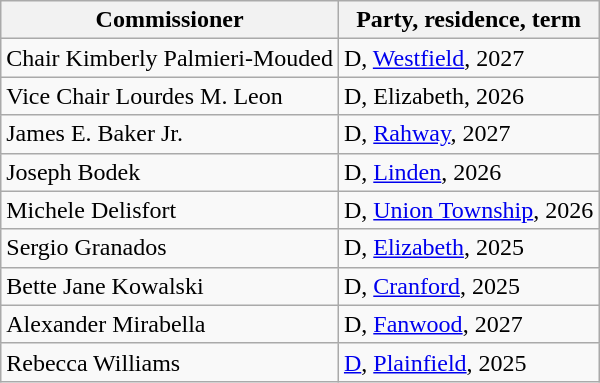<table class="wikitable sortable">
<tr>
<th>Commissioner</th>
<th>Party, residence, term</th>
</tr>
<tr>
<td>Chair Kimberly Palmieri-Mouded</td>
<td>D, <a href='#'>Westfield</a>, 2027</td>
</tr>
<tr>
<td>Vice Chair Lourdes M. Leon</td>
<td>D, Elizabeth, 2026</td>
</tr>
<tr>
<td>James E. Baker Jr.</td>
<td>D, <a href='#'>Rahway</a>, 2027</td>
</tr>
<tr>
<td>Joseph Bodek</td>
<td>D, <a href='#'>Linden</a>, 2026</td>
</tr>
<tr>
<td>Michele Delisfort</td>
<td>D, <a href='#'>Union Township</a>, 2026</td>
</tr>
<tr>
<td>Sergio Granados</td>
<td>D, <a href='#'>Elizabeth</a>, 2025</td>
</tr>
<tr>
<td>Bette Jane Kowalski</td>
<td>D, <a href='#'>Cranford</a>, 2025</td>
</tr>
<tr>
<td>Alexander Mirabella</td>
<td>D, <a href='#'>Fanwood</a>, 2027</td>
</tr>
<tr>
<td>Rebecca Williams</td>
<td><a href='#'>D</a>, <a href='#'>Plainfield</a>, 2025</td>
</tr>
</table>
